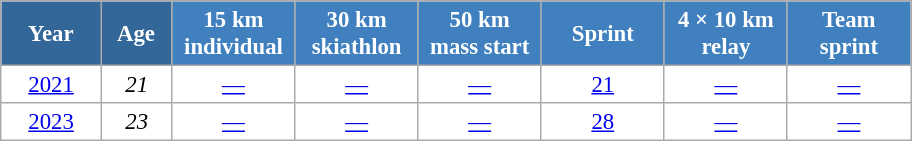<table class="wikitable" style="font-size:95%; text-align:center; border:grey solid 1px; border-collapse:collapse; background:#ffffff;">
<tr>
<th style="background-color:#369; color:white; width:60px;"> Year </th>
<th style="background-color:#369; color:white; width:40px;"> Age </th>
<th style="background-color:#4180be; color:white; width:75px;"> 15 km <br> individual </th>
<th style="background-color:#4180be; color:white; width:75px;"> 30 km <br> skiathlon </th>
<th style="background-color:#4180be; color:white; width:75px;"> 50 km <br> mass start </th>
<th style="background-color:#4180be; color:white; width:75px;"> Sprint </th>
<th style="background-color:#4180be; color:white; width:75px;"> 4 × 10 km <br> relay </th>
<th style="background-color:#4180be; color:white; width:75px;"> Team <br> sprint </th>
</tr>
<tr>
<td><a href='#'>2021</a></td>
<td><em>21</em></td>
<td><a href='#'>—</a></td>
<td><a href='#'>—</a></td>
<td><a href='#'>—</a></td>
<td><a href='#'>21</a></td>
<td><a href='#'>—</a></td>
<td><a href='#'>—</a></td>
</tr>
<tr>
<td><a href='#'>2023</a></td>
<td><em>23</em></td>
<td><a href='#'>—</a></td>
<td><a href='#'>—</a></td>
<td><a href='#'>—</a></td>
<td><a href='#'>28</a></td>
<td><a href='#'>—</a></td>
<td><a href='#'>—</a></td>
</tr>
</table>
